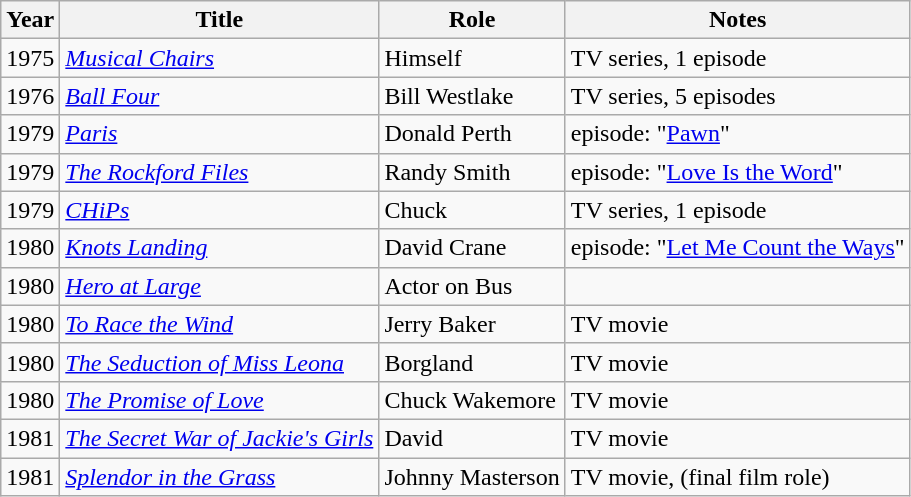<table class="wikitable">
<tr>
<th>Year</th>
<th>Title</th>
<th>Role</th>
<th>Notes</th>
</tr>
<tr>
<td>1975</td>
<td><em><a href='#'>Musical Chairs</a></em></td>
<td>Himself</td>
<td>TV series, 1 episode</td>
</tr>
<tr>
<td>1976</td>
<td><em><a href='#'>Ball Four</a></em></td>
<td>Bill Westlake</td>
<td>TV series, 5 episodes</td>
</tr>
<tr>
<td>1979</td>
<td><em><a href='#'>Paris</a></em></td>
<td>Donald Perth</td>
<td>episode: "<a href='#'>Pawn</a>"</td>
</tr>
<tr>
<td>1979</td>
<td><em><a href='#'>The Rockford Files</a></em></td>
<td>Randy Smith</td>
<td>episode: "<a href='#'>Love Is the Word</a>"</td>
</tr>
<tr>
<td>1979</td>
<td><em><a href='#'>CHiPs</a></em></td>
<td>Chuck</td>
<td>TV series, 1 episode</td>
</tr>
<tr>
<td>1980</td>
<td><em><a href='#'>Knots Landing</a></em></td>
<td>David Crane</td>
<td>episode: "<a href='#'>Let Me Count the Ways</a>"</td>
</tr>
<tr>
<td>1980</td>
<td><em><a href='#'>Hero at Large</a></em></td>
<td>Actor on Bus</td>
<td></td>
</tr>
<tr>
<td>1980</td>
<td><em><a href='#'>To Race the Wind</a></em></td>
<td>Jerry Baker</td>
<td>TV movie</td>
</tr>
<tr>
<td>1980</td>
<td><em><a href='#'>The Seduction of Miss Leona</a></em></td>
<td>Borgland</td>
<td>TV movie</td>
</tr>
<tr>
<td>1980</td>
<td><em><a href='#'>The Promise of Love</a></em></td>
<td>Chuck Wakemore</td>
<td>TV movie</td>
</tr>
<tr>
<td>1981</td>
<td><em><a href='#'>The Secret War of Jackie's Girls</a></em></td>
<td>David</td>
<td>TV movie</td>
</tr>
<tr>
<td>1981</td>
<td><em><a href='#'>Splendor in the Grass</a></em></td>
<td>Johnny Masterson</td>
<td>TV movie, (final film role)</td>
</tr>
</table>
